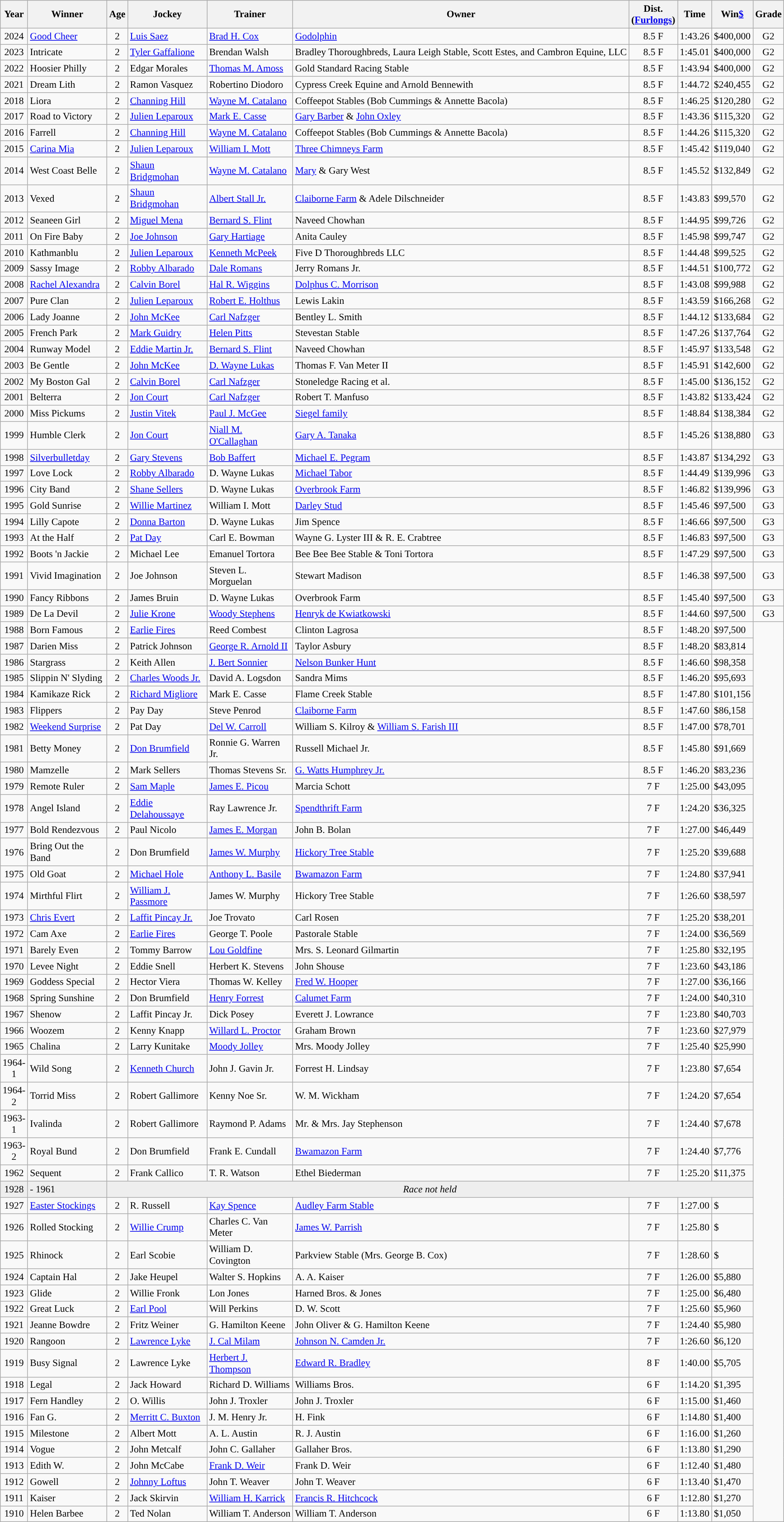<table class="wikitable sortable" style="font-size:90%">
<tr>
<th style="width:30px">Year<br></th>
<th style="width:110px">Winner<br></th>
<th style="width:20px">Age<br></th>
<th style="width:110px">Jockey<br></th>
<th style="width:120px">Trainer<br></th>
<th style="width:">Owner<br></th>
<th style="width:20px">Dist.<br> <span>(<a href='#'>Furlongs</a>)</span></th>
<th style="width:25px">Time<br></th>
<th style="width:25px">Win<a href='#'>$</a></th>
<th style="width:20px">Grade</th>
</tr>
<tr>
<td align=center>2024</td>
<td><a href='#'>Good Cheer</a></td>
<td align=center>2</td>
<td><a href='#'>Luis Saez</a></td>
<td><a href='#'>Brad H. Cox</a></td>
<td><a href='#'>Godolphin</a></td>
<td align=center>8.5 F</td>
<td align=center>1:43.26</td>
<td>$400,000</td>
<td align=center>G2</td>
</tr>
<tr>
<td align=center>2023</td>
<td>Intricate</td>
<td align=center>2</td>
<td><a href='#'>Tyler Gaffalione</a></td>
<td>Brendan Walsh</td>
<td>Bradley Thoroughbreds, Laura Leigh Stable, Scott Estes, and Cambron Equine, LLC</td>
<td align=center>8.5 F</td>
<td align=center>1:45.01</td>
<td>$400,000</td>
<td align=center>G2</td>
</tr>
<tr>
<td align=center>2022</td>
<td>Hoosier Philly</td>
<td align=center>2</td>
<td>Edgar Morales</td>
<td><a href='#'>Thomas M. Amoss</a></td>
<td>Gold Standard Racing Stable</td>
<td align=center>8.5 F</td>
<td align=center>1:43.94</td>
<td>$400,000</td>
<td align=center>G2</td>
</tr>
<tr>
<td align=center>2021</td>
<td>Dream Lith</td>
<td align=center>2</td>
<td>Ramon Vasquez</td>
<td>Robertino Diodoro</td>
<td>Cypress Creek Equine and Arnold Bennewith</td>
<td align=center>8.5 F</td>
<td align=center>1:44.72</td>
<td>$240,455</td>
<td align=center>G2</td>
</tr>
<tr>
<td align=center>2018</td>
<td>Liora</td>
<td align=center>2</td>
<td><a href='#'>Channing Hill</a></td>
<td><a href='#'>Wayne M. Catalano</a></td>
<td>Coffeepot Stables (Bob Cummings & Annette Bacola)</td>
<td align=center>8.5 F</td>
<td align=center>1:46.25</td>
<td>$120,280</td>
<td align=center>G2</td>
</tr>
<tr>
<td align=center>2017</td>
<td>Road to Victory</td>
<td align=center>2</td>
<td><a href='#'>Julien Leparoux</a></td>
<td><a href='#'>Mark E. Casse</a></td>
<td><a href='#'>Gary Barber</a> & <a href='#'>John Oxley</a></td>
<td align=center>8.5 F</td>
<td align=center>1:43.36</td>
<td>$115,320</td>
<td align=center>G2</td>
</tr>
<tr>
<td align=center>2016</td>
<td>Farrell</td>
<td align=center>2</td>
<td><a href='#'>Channing Hill</a></td>
<td><a href='#'>Wayne M. Catalano</a></td>
<td>Coffeepot Stables (Bob Cummings & Annette Bacola)</td>
<td align=center>8.5 F</td>
<td align=center>1:44.26</td>
<td>$115,320</td>
<td align=center>G2</td>
</tr>
<tr>
<td align=center>2015</td>
<td><a href='#'>Carina Mia</a></td>
<td align=center>2</td>
<td><a href='#'>Julien Leparoux</a></td>
<td><a href='#'>William I. Mott</a></td>
<td><a href='#'>Three Chimneys Farm</a></td>
<td align=center>8.5 F</td>
<td align=center>1:45.42</td>
<td>$119,040</td>
<td align=center>G2</td>
</tr>
<tr>
<td align=center>2014</td>
<td>West Coast Belle</td>
<td align=center>2</td>
<td><a href='#'>Shaun Bridgmohan</a></td>
<td><a href='#'>Wayne M. Catalano</a></td>
<td><a href='#'>Mary</a> & Gary West</td>
<td align=center>8.5 F</td>
<td align=center>1:45.52</td>
<td>$132,849</td>
<td align=center>G2</td>
</tr>
<tr>
<td align=center>2013</td>
<td>Vexed</td>
<td align=center>2</td>
<td><a href='#'>Shaun Bridgmohan</a></td>
<td><a href='#'>Albert Stall Jr.</a></td>
<td><a href='#'>Claiborne Farm</a> & Adele Dilschneider</td>
<td align=center>8.5 F</td>
<td align=center>1:43.83</td>
<td>$99,570</td>
<td align=center>G2</td>
</tr>
<tr>
<td align=center>2012</td>
<td>Seaneen Girl</td>
<td align=center>2</td>
<td><a href='#'>Miguel Mena</a></td>
<td><a href='#'>Bernard S. Flint</a></td>
<td>Naveed Chowhan</td>
<td align=center>8.5 F</td>
<td align=center>1:44.95</td>
<td>$99,726</td>
<td align=center>G2</td>
</tr>
<tr>
<td align=center>2011</td>
<td>On Fire Baby</td>
<td align=center>2</td>
<td><a href='#'>Joe Johnson</a></td>
<td><a href='#'>Gary Hartiage</a></td>
<td>Anita Cauley</td>
<td align=center>8.5 F</td>
<td align=center>1:45.98</td>
<td>$99,747</td>
<td align=center>G2</td>
</tr>
<tr>
<td align=center>2010</td>
<td>Kathmanblu</td>
<td align=center>2</td>
<td><a href='#'>Julien Leparoux</a></td>
<td><a href='#'>Kenneth McPeek</a></td>
<td>Five D Thoroughbreds LLC</td>
<td align=center>8.5 F</td>
<td align=center>1:44.48</td>
<td>$99,525</td>
<td align=center>G2</td>
</tr>
<tr>
<td align=center>2009</td>
<td>Sassy Image</td>
<td align=center>2</td>
<td><a href='#'>Robby Albarado</a></td>
<td><a href='#'>Dale Romans</a></td>
<td>Jerry Romans Jr.</td>
<td align=center>8.5 F</td>
<td align=center>1:44.51</td>
<td>$100,772</td>
<td align=center>G2</td>
</tr>
<tr>
<td align=center>2008</td>
<td><a href='#'>Rachel Alexandra</a></td>
<td align=center>2</td>
<td><a href='#'>Calvin Borel</a></td>
<td><a href='#'>Hal R. Wiggins</a></td>
<td><a href='#'>Dolphus C. Morrison</a></td>
<td align=center>8.5 F</td>
<td align=center>1:43.08</td>
<td>$99,988</td>
<td align=center>G2</td>
</tr>
<tr>
<td align=center>2007</td>
<td>Pure Clan</td>
<td align=center>2</td>
<td><a href='#'>Julien Leparoux</a></td>
<td><a href='#'>Robert E. Holthus</a></td>
<td>Lewis Lakin</td>
<td align=center>8.5 F</td>
<td align=center>1:43.59</td>
<td>$166,268</td>
<td align=center>G2</td>
</tr>
<tr>
<td align=center>2006</td>
<td>Lady Joanne</td>
<td align=center>2</td>
<td><a href='#'>John McKee</a></td>
<td><a href='#'>Carl Nafzger</a></td>
<td>Bentley L. Smith</td>
<td align=center>8.5 F</td>
<td align=center>1:44.12</td>
<td>$133,684</td>
<td align=center>G2</td>
</tr>
<tr>
<td align=center>2005</td>
<td>French Park</td>
<td align=center>2</td>
<td><a href='#'>Mark Guidry</a></td>
<td><a href='#'>Helen Pitts</a></td>
<td>Stevestan Stable</td>
<td align=center>8.5 F</td>
<td align=center>1:47.26</td>
<td>$137,764</td>
<td align=center>G2</td>
</tr>
<tr>
<td align=center>2004</td>
<td>Runway Model</td>
<td align=center>2</td>
<td><a href='#'>Eddie Martin Jr.</a></td>
<td><a href='#'>Bernard S. Flint</a></td>
<td>Naveed Chowhan</td>
<td align=center>8.5 F</td>
<td align=center>1:45.97</td>
<td>$133,548</td>
<td align=center>G2</td>
</tr>
<tr>
<td align=center>2003</td>
<td>Be Gentle</td>
<td align=center>2</td>
<td><a href='#'>John McKee</a></td>
<td><a href='#'>D. Wayne Lukas</a></td>
<td>Thomas F. Van Meter II</td>
<td align=center>8.5 F</td>
<td align=center>1:45.91</td>
<td>$142,600</td>
<td align=center>G2</td>
</tr>
<tr>
<td align=center>2002</td>
<td>My Boston Gal</td>
<td align=center>2</td>
<td><a href='#'>Calvin Borel</a></td>
<td><a href='#'>Carl Nafzger</a></td>
<td>Stoneledge Racing et al.</td>
<td align=center>8.5 F</td>
<td align=center>1:45.00</td>
<td>$136,152</td>
<td align=center>G2</td>
</tr>
<tr>
<td align=center>2001</td>
<td>Belterra</td>
<td align=center>2</td>
<td><a href='#'>Jon Court</a></td>
<td><a href='#'>Carl Nafzger</a></td>
<td>Robert T. Manfuso</td>
<td align=center>8.5 F</td>
<td align=center>1:43.82</td>
<td>$133,424</td>
<td align=center>G2</td>
</tr>
<tr>
<td align=center>2000</td>
<td>Miss Pickums</td>
<td align=center>2</td>
<td><a href='#'>Justin Vitek</a></td>
<td><a href='#'>Paul J. McGee</a></td>
<td><a href='#'>Siegel family</a></td>
<td align=center>8.5 F</td>
<td align=center>1:48.84</td>
<td>$138,384</td>
<td align=center>G2</td>
</tr>
<tr>
<td align=center>1999</td>
<td>Humble Clerk</td>
<td align=center>2</td>
<td><a href='#'>Jon Court</a></td>
<td><a href='#'>Niall M. O'Callaghan</a></td>
<td><a href='#'>Gary A. Tanaka</a></td>
<td align=center>8.5 F</td>
<td align=center>1:45.26</td>
<td>$138,880</td>
<td align=center>G3</td>
</tr>
<tr>
<td align=center>1998</td>
<td><a href='#'>Silverbulletday</a></td>
<td align=center>2</td>
<td><a href='#'>Gary Stevens</a></td>
<td><a href='#'>Bob Baffert</a></td>
<td><a href='#'>Michael E. Pegram</a></td>
<td align=center>8.5 F</td>
<td align=center>1:43.87</td>
<td>$134,292</td>
<td align=center>G3</td>
</tr>
<tr>
<td align=center>1997</td>
<td>Love Lock</td>
<td align=center>2</td>
<td><a href='#'>Robby Albarado</a></td>
<td>D. Wayne Lukas</td>
<td><a href='#'>Michael Tabor</a></td>
<td align=center>8.5 F</td>
<td align=center>1:44.49</td>
<td>$139,996</td>
<td align=center>G3</td>
</tr>
<tr>
<td align=center>1996</td>
<td>City Band</td>
<td align=center>2</td>
<td><a href='#'>Shane Sellers</a></td>
<td>D. Wayne Lukas</td>
<td><a href='#'>Overbrook Farm</a></td>
<td align=center>8.5 F</td>
<td align=center>1:46.82</td>
<td>$139,996</td>
<td align=center>G3</td>
</tr>
<tr>
<td align=center>1995</td>
<td>Gold Sunrise</td>
<td align=center>2</td>
<td><a href='#'>Willie Martinez</a></td>
<td>William I. Mott</td>
<td><a href='#'>Darley Stud</a></td>
<td align=center>8.5 F</td>
<td align=center>1:45.46</td>
<td>$97,500</td>
<td align=center>G3</td>
</tr>
<tr>
<td align=center>1994</td>
<td>Lilly Capote</td>
<td align=center>2</td>
<td><a href='#'>Donna Barton</a></td>
<td>D. Wayne Lukas</td>
<td>Jim Spence</td>
<td align=center>8.5 F</td>
<td align=center>1:46.66</td>
<td>$97,500</td>
<td align=center>G3</td>
</tr>
<tr>
<td align=center>1993</td>
<td>At the Half</td>
<td align=center>2</td>
<td><a href='#'>Pat Day</a></td>
<td>Carl E. Bowman</td>
<td>Wayne G. Lyster III & R. E. Crabtree</td>
<td align=center>8.5 F</td>
<td align=center>1:46.83</td>
<td>$97,500</td>
<td align=center>G3</td>
</tr>
<tr>
<td align=center>1992</td>
<td>Boots 'n Jackie</td>
<td align=center>2</td>
<td>Michael Lee</td>
<td>Emanuel Tortora</td>
<td>Bee Bee Bee Stable & Toni Tortora</td>
<td align=center>8.5 F</td>
<td align=center>1:47.29</td>
<td>$97,500</td>
<td align=center>G3</td>
</tr>
<tr>
<td align=center>1991</td>
<td>Vivid Imagination</td>
<td align=center>2</td>
<td>Joe Johnson</td>
<td>Steven L. Morguelan</td>
<td>Stewart Madison</td>
<td align=center>8.5 F</td>
<td align=center>1:46.38</td>
<td>$97,500</td>
<td align=center>G3</td>
</tr>
<tr>
<td align=center>1990</td>
<td>Fancy Ribbons</td>
<td align=center>2</td>
<td>James Bruin</td>
<td>D. Wayne Lukas</td>
<td>Overbrook Farm</td>
<td align=center>8.5 F</td>
<td align=center>1:45.40</td>
<td>$97,500</td>
<td align=center>G3</td>
</tr>
<tr>
<td align=center>1989</td>
<td>De La Devil</td>
<td align=center>2</td>
<td><a href='#'>Julie Krone</a></td>
<td><a href='#'>Woody Stephens</a></td>
<td><a href='#'>Henryk de Kwiatkowski</a></td>
<td align=center>8.5 F</td>
<td align=center>1:44.60</td>
<td>$97,500</td>
<td align=center>G3</td>
</tr>
<tr>
<td align=center>1988</td>
<td>Born Famous</td>
<td align=center>2</td>
<td><a href='#'>Earlie Fires</a></td>
<td>Reed Combest</td>
<td>Clinton Lagrosa</td>
<td align=center>8.5 F</td>
<td align=center>1:48.20</td>
<td>$97,500</td>
</tr>
<tr>
<td align=center>1987</td>
<td>Darien Miss</td>
<td align=center>2</td>
<td>Patrick Johnson</td>
<td><a href='#'>George R. Arnold II</a></td>
<td>Taylor Asbury</td>
<td align=center>8.5 F</td>
<td align=center>1:48.20</td>
<td>$83,814</td>
</tr>
<tr>
<td align=center>1986</td>
<td>Stargrass</td>
<td align=center>2</td>
<td>Keith Allen</td>
<td><a href='#'>J. Bert Sonnier</a></td>
<td><a href='#'>Nelson Bunker Hunt</a></td>
<td align=center>8.5 F</td>
<td align=center>1:46.60</td>
<td>$98,358</td>
</tr>
<tr>
<td align=center>1985</td>
<td>Slippin N' Slyding</td>
<td align=center>2</td>
<td><a href='#'>Charles Woods Jr.</a></td>
<td>David A. Logsdon</td>
<td>Sandra Mims</td>
<td align=center>8.5 F</td>
<td align=center>1:46.20</td>
<td>$95,693</td>
</tr>
<tr>
<td align=center>1984</td>
<td>Kamikaze Rick</td>
<td align=center>2</td>
<td><a href='#'>Richard Migliore</a></td>
<td>Mark E. Casse</td>
<td>Flame Creek Stable</td>
<td align=center>8.5 F</td>
<td align=center>1:47.80</td>
<td>$101,156</td>
</tr>
<tr>
<td align=center>1983</td>
<td>Flippers</td>
<td align=center>2</td>
<td>Pay Day</td>
<td>Steve Penrod</td>
<td><a href='#'>Claiborne Farm</a></td>
<td align=center>8.5 F</td>
<td align=center>1:47.60</td>
<td>$86,158</td>
</tr>
<tr>
<td align=center>1982</td>
<td><a href='#'>Weekend Surprise</a></td>
<td align=center>2</td>
<td>Pat Day</td>
<td><a href='#'>Del W. Carroll</a></td>
<td>William S. Kilroy & <a href='#'>William S. Farish III</a></td>
<td align=center>8.5 F</td>
<td align=center>1:47.00</td>
<td>$78,701</td>
</tr>
<tr>
<td align=center>1981</td>
<td>Betty Money</td>
<td align=center>2</td>
<td><a href='#'>Don Brumfield</a></td>
<td>Ronnie G. Warren Jr.</td>
<td>Russell Michael Jr.</td>
<td align=center>8.5 F</td>
<td align=center>1:45.80</td>
<td>$91,669</td>
</tr>
<tr>
<td align=center>1980</td>
<td>Mamzelle</td>
<td align=center>2</td>
<td>Mark Sellers</td>
<td>Thomas Stevens Sr.</td>
<td><a href='#'>G. Watts Humphrey Jr.</a></td>
<td align=center>8.5 F</td>
<td align=center>1:46.20</td>
<td>$83,236</td>
</tr>
<tr>
<td align=center>1979</td>
<td>Remote Ruler</td>
<td align=center>2</td>
<td><a href='#'>Sam Maple</a></td>
<td><a href='#'>James E. Picou</a></td>
<td>Marcia Schott</td>
<td align=center>7 F</td>
<td align=center>1:25.00</td>
<td>$43,095</td>
</tr>
<tr>
<td align=center>1978</td>
<td>Angel Island</td>
<td align=center>2</td>
<td><a href='#'>Eddie Delahoussaye</a></td>
<td>Ray Lawrence Jr.</td>
<td><a href='#'>Spendthrift Farm</a></td>
<td align=center>7 F</td>
<td align=center>1:24.20</td>
<td>$36,325</td>
</tr>
<tr>
<td align=center>1977</td>
<td>Bold Rendezvous</td>
<td align=center>2</td>
<td>Paul Nicolo</td>
<td><a href='#'>James E. Morgan</a></td>
<td>John B. Bolan</td>
<td align=center>7 F</td>
<td align=center>1:27.00</td>
<td>$46,449</td>
</tr>
<tr>
<td align=center>1976</td>
<td>Bring Out the Band</td>
<td align=center>2</td>
<td>Don Brumfield</td>
<td><a href='#'>James W. Murphy</a></td>
<td><a href='#'>Hickory Tree Stable</a></td>
<td align=center>7 F</td>
<td align=center>1:25.20</td>
<td>$39,688</td>
</tr>
<tr>
<td align=center>1975</td>
<td>Old Goat</td>
<td align=center>2</td>
<td><a href='#'>Michael Hole</a></td>
<td><a href='#'>Anthony L. Basile</a></td>
<td><a href='#'>Bwamazon Farm</a></td>
<td align=center>7 F</td>
<td align=center>1:24.80</td>
<td>$37,941</td>
</tr>
<tr>
<td align=center>1974</td>
<td>Mirthful Flirt</td>
<td align=center>2</td>
<td><a href='#'>William J. Passmore</a></td>
<td>James W. Murphy</td>
<td>Hickory Tree Stable</td>
<td align=center>7 F</td>
<td align=center>1:26.60</td>
<td>$38,597</td>
</tr>
<tr>
<td align=center>1973</td>
<td><a href='#'>Chris Evert</a></td>
<td align=center>2</td>
<td><a href='#'>Laffit Pincay Jr.</a></td>
<td>Joe Trovato</td>
<td>Carl Rosen</td>
<td align=center>7 F</td>
<td align=center>1:25.20</td>
<td>$38,201</td>
</tr>
<tr>
<td align=center>1972</td>
<td>Cam Axe</td>
<td align=center>2</td>
<td><a href='#'>Earlie Fires</a></td>
<td>George T. Poole</td>
<td>Pastorale Stable</td>
<td align=center>7 F</td>
<td align=center>1:24.00</td>
<td>$36,569</td>
</tr>
<tr>
<td align=center>1971</td>
<td>Barely Even</td>
<td align=center>2</td>
<td>Tommy Barrow</td>
<td><a href='#'>Lou Goldfine</a></td>
<td>Mrs. S. Leonard Gilmartin</td>
<td align=center>7 F</td>
<td align=center>1:25.80</td>
<td>$32,195</td>
</tr>
<tr>
<td align=center>1970</td>
<td>Levee Night</td>
<td align=center>2</td>
<td>Eddie Snell</td>
<td>Herbert K. Stevens</td>
<td>John Shouse</td>
<td align=center>7 F</td>
<td align=center>1:23.60</td>
<td>$43,186</td>
</tr>
<tr>
<td align=center>1969</td>
<td>Goddess Special</td>
<td align=center>2</td>
<td>Hector Viera</td>
<td>Thomas W. Kelley</td>
<td><a href='#'>Fred W. Hooper</a></td>
<td align=center>7 F</td>
<td align=center>1:27.00</td>
<td>$36,166</td>
</tr>
<tr>
<td align=center>1968</td>
<td>Spring Sunshine</td>
<td align=center>2</td>
<td>Don Brumfield</td>
<td><a href='#'>Henry Forrest</a></td>
<td><a href='#'>Calumet Farm</a></td>
<td align=center>7 F</td>
<td align=center>1:24.00</td>
<td>$40,310</td>
</tr>
<tr>
<td align=center>1967</td>
<td>Shenow</td>
<td align=center>2</td>
<td>Laffit Pincay Jr.</td>
<td>Dick Posey</td>
<td>Everett J. Lowrance</td>
<td align=center>7 F</td>
<td align=center>1:23.80</td>
<td>$40,703</td>
</tr>
<tr>
<td align=center>1966</td>
<td>Woozem</td>
<td align=center>2</td>
<td>Kenny Knapp</td>
<td><a href='#'>Willard L. Proctor</a></td>
<td>Graham Brown</td>
<td align=center>7 F</td>
<td align=center>1:23.60</td>
<td>$27,979</td>
</tr>
<tr>
<td align=center>1965</td>
<td>Chalina</td>
<td align=center>2</td>
<td>Larry Kunitake</td>
<td><a href='#'>Moody Jolley</a></td>
<td>Mrs. Moody Jolley</td>
<td align=center>7 F</td>
<td align=center>1:25.40</td>
<td>$25,990</td>
</tr>
<tr>
<td align=center>1964-1</td>
<td>Wild Song</td>
<td align=center>2</td>
<td><a href='#'>Kenneth Church</a></td>
<td>John J. Gavin Jr.</td>
<td>Forrest H. Lindsay</td>
<td align=center>7 F</td>
<td align=center>1:23.80</td>
<td>$7,654</td>
</tr>
<tr>
<td align=center>1964-2</td>
<td>Torrid Miss</td>
<td align=center>2</td>
<td>Robert Gallimore</td>
<td>Kenny Noe Sr.</td>
<td>W. M. Wickham</td>
<td align=center>7 F</td>
<td align=center>1:24.20</td>
<td>$7,654</td>
</tr>
<tr>
<td align=center>1963-1</td>
<td>Ivalinda</td>
<td align=center>2</td>
<td>Robert Gallimore</td>
<td>Raymond P. Adams</td>
<td>Mr. & Mrs. Jay Stephenson</td>
<td align=center>7 F</td>
<td align=center>1:24.40</td>
<td>$7,678</td>
</tr>
<tr>
<td align=center>1963-2</td>
<td>Royal Bund</td>
<td align=center>2</td>
<td>Don Brumfield</td>
<td>Frank E. Cundall</td>
<td><a href='#'>Bwamazon Farm</a></td>
<td align=center>7 F</td>
<td align=center>1:24.40</td>
<td>$7,776</td>
</tr>
<tr>
<td align=center>1962</td>
<td>Sequent</td>
<td align=center>2</td>
<td>Frank Callico</td>
<td>T. R. Watson</td>
<td>Ethel Biederman</td>
<td align=center>7 F</td>
<td align=center>1:25.20</td>
<td>$11,375</td>
</tr>
<tr bgcolor="#eeeeee">
<td align=center>1928</td>
<td>- 1961</td>
<td align=center  colspan=7><em>Race not held</em></td>
</tr>
<tr>
<td align=center>1927</td>
<td><a href='#'>Easter Stockings</a></td>
<td align=center>2</td>
<td>R. Russell</td>
<td><a href='#'>Kay Spence</a></td>
<td><a href='#'>Audley Farm Stable</a></td>
<td align=center>7 F</td>
<td align=center>1:27.00</td>
<td>$</td>
</tr>
<tr>
<td align=center>1926</td>
<td>Rolled Stocking</td>
<td align=center>2</td>
<td><a href='#'>Willie Crump</a></td>
<td>Charles C. Van Meter</td>
<td><a href='#'>James W. Parrish</a></td>
<td align=center>7 F</td>
<td align=center>1:25.80</td>
<td>$</td>
</tr>
<tr>
<td align=center>1925</td>
<td>Rhinock</td>
<td align=center>2</td>
<td>Earl Scobie</td>
<td>William D. Covington</td>
<td>Parkview Stable (Mrs. George B. Cox)</td>
<td align=center>7 F</td>
<td align=center>1:28.60</td>
<td>$</td>
</tr>
<tr>
<td align=center>1924</td>
<td>Captain Hal</td>
<td align=center>2</td>
<td>Jake Heupel</td>
<td>Walter S. Hopkins</td>
<td>A. A. Kaiser</td>
<td align=center>7 F</td>
<td align=center>1:26.00</td>
<td>$5,880</td>
</tr>
<tr>
<td align=center>1923</td>
<td>Glide</td>
<td align=center>2</td>
<td>Willie Fronk</td>
<td>Lon Jones</td>
<td>Harned Bros. & Jones</td>
<td align=center>7 F</td>
<td align=center>1:25.00</td>
<td>$6,480</td>
</tr>
<tr>
<td align=center>1922</td>
<td>Great Luck</td>
<td align=center>2</td>
<td><a href='#'>Earl Pool</a></td>
<td>Will Perkins</td>
<td>D. W. Scott</td>
<td align=center>7 F</td>
<td align=center>1:25.60</td>
<td>$5,960</td>
</tr>
<tr>
<td align=center>1921</td>
<td>Jeanne Bowdre</td>
<td align=center>2</td>
<td>Fritz Weiner</td>
<td>G. Hamilton Keene</td>
<td>John Oliver & G. Hamilton Keene</td>
<td align=center>7 F</td>
<td align=center>1:24.40</td>
<td>$5,980</td>
</tr>
<tr>
<td align=center>1920</td>
<td>Rangoon</td>
<td align=center>2</td>
<td><a href='#'>Lawrence Lyke</a></td>
<td><a href='#'>J. Cal Milam</a></td>
<td><a href='#'>Johnson N. Camden Jr.</a></td>
<td align=center>7 F</td>
<td align=center>1:26.60</td>
<td>$6,120</td>
</tr>
<tr>
<td align=center>1919</td>
<td>Busy Signal</td>
<td align=center>2</td>
<td>Lawrence Lyke</td>
<td><a href='#'>Herbert J. Thompson</a></td>
<td><a href='#'>Edward R. Bradley</a></td>
<td align=center>8 F</td>
<td align=center>1:40.00</td>
<td>$5,705</td>
</tr>
<tr>
<td align=center>1918</td>
<td>Legal</td>
<td align=center>2</td>
<td>Jack Howard</td>
<td>Richard D. Williams</td>
<td>Williams Bros.</td>
<td align=center>6 F</td>
<td align=center>1:14.20</td>
<td>$1,395</td>
</tr>
<tr>
<td align=center>1917</td>
<td>Fern Handley</td>
<td align=center>2</td>
<td>O. Willis</td>
<td>John J. Troxler</td>
<td>John J. Troxler</td>
<td align=center>6 F</td>
<td align=center>1:15.00</td>
<td>$1,460</td>
</tr>
<tr>
<td align=center>1916</td>
<td>Fan G.</td>
<td align=center>2</td>
<td><a href='#'>Merritt C. Buxton</a></td>
<td>J. M. Henry Jr.</td>
<td>H. Fink</td>
<td align=center>6 F</td>
<td align=center>1:14.80</td>
<td>$1,400</td>
</tr>
<tr>
<td align=center>1915</td>
<td>Milestone</td>
<td align=center>2</td>
<td>Albert Mott</td>
<td>A. L. Austin</td>
<td>R. J. Austin</td>
<td align=center>6 F</td>
<td align=center>1:16.00</td>
<td>$1,260</td>
</tr>
<tr>
<td align=center>1914</td>
<td>Vogue</td>
<td align=center>2</td>
<td>John Metcalf</td>
<td>John C. Gallaher</td>
<td>Gallaher Bros.</td>
<td align=center>6 F</td>
<td align=center>1:13.80</td>
<td>$1,290</td>
</tr>
<tr>
<td align=center>1913</td>
<td>Edith W.</td>
<td align=center>2</td>
<td>John McCabe</td>
<td><a href='#'>Frank D. Weir</a></td>
<td>Frank D. Weir</td>
<td align=center>6 F</td>
<td align=center>1:12.40</td>
<td>$1,480</td>
</tr>
<tr>
<td align=center>1912</td>
<td>Gowell</td>
<td align=center>2</td>
<td><a href='#'>Johnny Loftus</a></td>
<td>John T. Weaver</td>
<td>John T. Weaver</td>
<td align=center>6 F</td>
<td align=center>1:13.40</td>
<td>$1,470</td>
</tr>
<tr>
<td align=center>1911</td>
<td>Kaiser</td>
<td align=center>2</td>
<td>Jack Skirvin</td>
<td><a href='#'>William H. Karrick</a></td>
<td><a href='#'>Francis R. Hitchcock</a></td>
<td align=center>6 F</td>
<td align=center>1:12.80</td>
<td>$1,270</td>
</tr>
<tr>
<td align=center>1910</td>
<td>Helen Barbee</td>
<td align=center>2</td>
<td>Ted Nolan</td>
<td>William T. Anderson</td>
<td>William T. Anderson</td>
<td align=center>6 F</td>
<td align=center>1:13.80</td>
<td>$1,050</td>
</tr>
</table>
